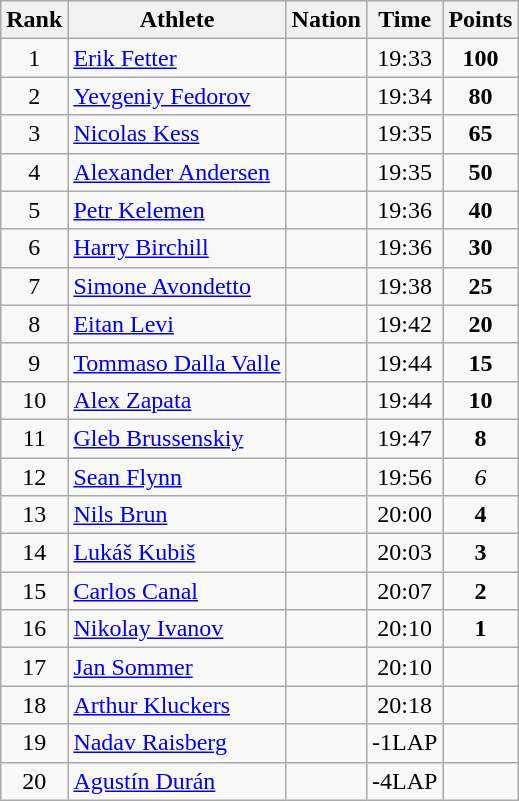<table class="wikitable sortable" style="text-align:center">
<tr>
<th>Rank</th>
<th>Athlete</th>
<th>Nation</th>
<th>Time</th>
<th>Points</th>
</tr>
<tr>
<td>1</td>
<td align=left><a href='#'>Erik Fetter</a></td>
<td align=left></td>
<td>19:33</td>
<td><strong>100</strong></td>
</tr>
<tr>
<td>2</td>
<td align=left><a href='#'>Yevgeniy Fedorov</a></td>
<td align=left></td>
<td>19:34</td>
<td><strong>80</strong></td>
</tr>
<tr>
<td>3</td>
<td align=left><a href='#'>Nicolas Kess</a></td>
<td align=left></td>
<td>19:35</td>
<td><strong>65</strong></td>
</tr>
<tr>
<td>4</td>
<td align=left><a href='#'>Alexander Andersen</a></td>
<td align=left></td>
<td>19:35</td>
<td><strong>50</strong></td>
</tr>
<tr>
<td>5</td>
<td align=left><a href='#'>Petr Kelemen</a></td>
<td align=left></td>
<td>19:36</td>
<td><strong>40</strong></td>
</tr>
<tr>
<td>6</td>
<td align=left><a href='#'>Harry Birchill</a></td>
<td align=left></td>
<td>19:36</td>
<td><strong>30</strong></td>
</tr>
<tr>
<td>7</td>
<td align=left><a href='#'>Simone Avondetto</a></td>
<td align=left></td>
<td>19:38</td>
<td><strong>25</strong></td>
</tr>
<tr>
<td>8</td>
<td align=left><a href='#'>Eitan Levi</a></td>
<td align=left></td>
<td>19:42</td>
<td><strong>20</strong></td>
</tr>
<tr>
<td>9</td>
<td align=left><a href='#'>Tommaso Dalla Valle</a></td>
<td align=left></td>
<td>19:44</td>
<td><strong>15</strong></td>
</tr>
<tr>
<td>10</td>
<td align=left><a href='#'>Alex Zapata</a></td>
<td align=left></td>
<td>19:44</td>
<td><strong>10</strong></td>
</tr>
<tr>
<td>11</td>
<td align=left><a href='#'>Gleb Brussenskiy</a></td>
<td align=left></td>
<td>19:47</td>
<td><strong>8</strong></td>
</tr>
<tr>
<td>12</td>
<td align=left><a href='#'>Sean Flynn</a></td>
<td align=left></td>
<td>19:56</td>
<td><em>6</em></td>
</tr>
<tr>
<td>13</td>
<td align=left><a href='#'>Nils Brun</a></td>
<td align=left></td>
<td>20:00</td>
<td><strong>4</strong></td>
</tr>
<tr>
<td>14</td>
<td align=left><a href='#'>Lukáš Kubiš</a></td>
<td align=left></td>
<td>20:03</td>
<td><strong>3</strong></td>
</tr>
<tr>
<td>15</td>
<td align=left><a href='#'>Carlos Canal</a></td>
<td align=left></td>
<td>20:07</td>
<td><strong>2</strong></td>
</tr>
<tr>
<td>16</td>
<td align=left><a href='#'>Nikolay Ivanov</a></td>
<td align=left></td>
<td>20:10</td>
<td><strong>1</strong></td>
</tr>
<tr>
<td>17</td>
<td align=left><a href='#'>Jan Sommer</a></td>
<td align=left></td>
<td>20:10</td>
<td></td>
</tr>
<tr>
<td>18</td>
<td align=left><a href='#'>Arthur Kluckers</a></td>
<td align=left></td>
<td>20:18</td>
<td></td>
</tr>
<tr>
<td>19</td>
<td align=left><a href='#'>Nadav Raisberg</a></td>
<td align=left></td>
<td>-1LAP</td>
<td></td>
</tr>
<tr>
<td>20</td>
<td align=left><a href='#'>Agustín Durán</a></td>
<td align=left></td>
<td>-4LAP</td>
<td></td>
</tr>
</table>
